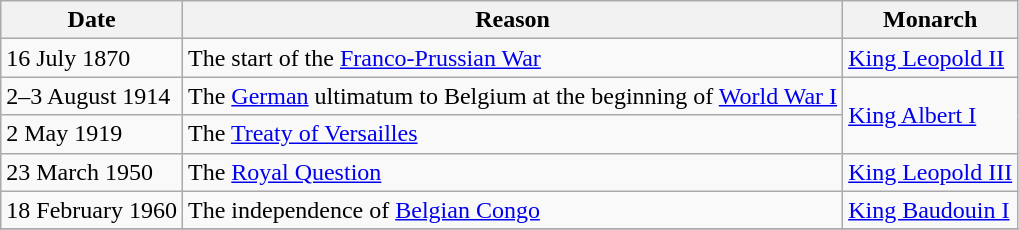<table class="wikitable">
<tr>
<th>Date</th>
<th>Reason</th>
<th>Monarch</th>
</tr>
<tr>
<td>16 July 1870</td>
<td>The start of the <a href='#'>Franco-Prussian War</a></td>
<td><a href='#'>King Leopold II</a></td>
</tr>
<tr>
<td>2–3 August 1914</td>
<td>The <a href='#'>German</a> ultimatum to Belgium at the beginning of <a href='#'>World War I</a></td>
<td rowspan=2><a href='#'>King Albert I</a></td>
</tr>
<tr>
<td>2 May 1919</td>
<td>The <a href='#'>Treaty of Versailles</a></td>
</tr>
<tr>
<td>23 March 1950</td>
<td>The <a href='#'>Royal Question</a></td>
<td><a href='#'>King Leopold III</a></td>
</tr>
<tr>
<td>18 February 1960</td>
<td>The independence of <a href='#'>Belgian Congo</a></td>
<td><a href='#'>King Baudouin I</a></td>
</tr>
<tr>
</tr>
</table>
